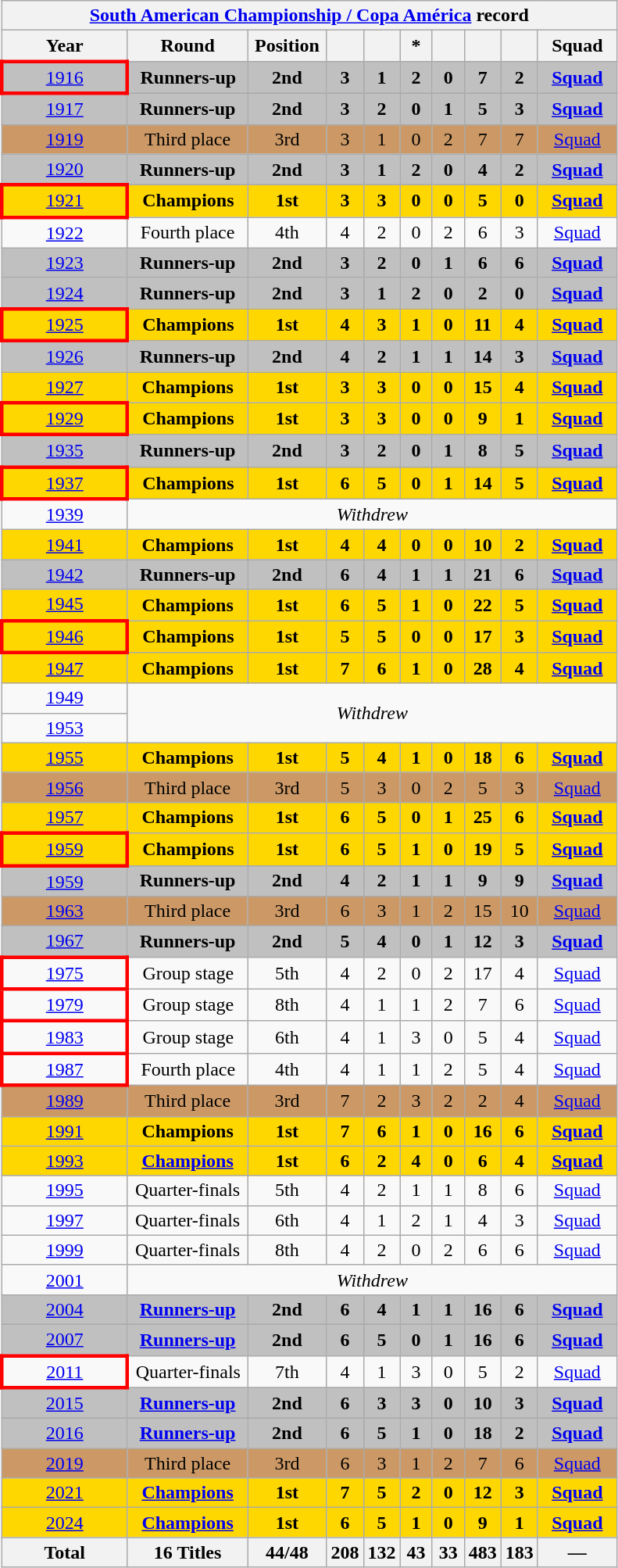<table class="wikitable" style="text-align:center">
<tr>
<th colspan=10><a href='#'>South American Championship / Copa América</a> record</th>
</tr>
<tr>
<th width="100">Year</th>
<th width="95">Round</th>
<th width="60">Position</th>
<th width="20"></th>
<th width="20"></th>
<th width="20">*</th>
<th width="20"></th>
<th width="20"></th>
<th width="20"></th>
<th width="60">Squad</th>
</tr>
<tr style="background:Silver;">
<td style="border: 3px solid red"> <a href='#'>1916</a></td>
<td><strong>Runners-up</strong></td>
<td><strong>2nd</strong></td>
<td><strong>3</strong></td>
<td><strong>1</strong></td>
<td><strong>2</strong></td>
<td><strong>0</strong></td>
<td><strong>7</strong></td>
<td><strong>2</strong></td>
<td><strong><a href='#'>Squad</a></strong></td>
</tr>
<tr style="background:Silver;">
<td> <a href='#'>1917</a></td>
<td><strong>Runners-up</strong></td>
<td><strong>2nd</strong></td>
<td><strong>3</strong></td>
<td><strong>2</strong></td>
<td><strong>0</strong></td>
<td><strong>1</strong></td>
<td><strong>5</strong></td>
<td><strong>3</strong></td>
<td><strong><a href='#'>Squad</a></strong></td>
</tr>
<tr style="background:#c96;">
<td> <a href='#'>1919</a></td>
<td>Third place</td>
<td>3rd</td>
<td>3</td>
<td>1</td>
<td>0</td>
<td>2</td>
<td>7</td>
<td>7</td>
<td><a href='#'>Squad</a></td>
</tr>
<tr style="background:Silver;">
<td> <a href='#'>1920</a></td>
<td><strong>Runners-up</strong></td>
<td><strong>2nd</strong></td>
<td><strong>3</strong></td>
<td><strong>1</strong></td>
<td><strong>2</strong></td>
<td><strong>0</strong></td>
<td><strong>4</strong></td>
<td><strong>2</strong></td>
<td><strong><a href='#'>Squad</a></strong></td>
</tr>
<tr style="background:Gold;">
<td style="border: 3px solid red"> <a href='#'>1921</a></td>
<td><strong>Champions</strong></td>
<td><strong>1st</strong></td>
<td><strong>3</strong></td>
<td><strong>3</strong></td>
<td><strong>0</strong></td>
<td><strong>0</strong></td>
<td><strong>5</strong></td>
<td><strong>0</strong></td>
<td><strong><a href='#'>Squad</a></strong></td>
</tr>
<tr>
<td> <a href='#'>1922</a></td>
<td>Fourth place</td>
<td>4th</td>
<td>4</td>
<td>2</td>
<td>0</td>
<td>2</td>
<td>6</td>
<td>3</td>
<td><a href='#'>Squad</a></td>
</tr>
<tr style="background:Silver;">
<td> <a href='#'>1923</a></td>
<td><strong>Runners-up</strong></td>
<td><strong>2nd</strong></td>
<td><strong>3</strong></td>
<td><strong>2</strong></td>
<td><strong>0</strong></td>
<td><strong>1</strong></td>
<td><strong>6</strong></td>
<td><strong>6</strong></td>
<td><strong><a href='#'>Squad</a></strong></td>
</tr>
<tr style="background:Silver;">
<td> <a href='#'>1924</a></td>
<td><strong>Runners-up</strong></td>
<td><strong>2nd</strong></td>
<td><strong>3</strong></td>
<td><strong>1</strong></td>
<td><strong>2</strong></td>
<td><strong>0</strong></td>
<td><strong>2</strong></td>
<td><strong>0</strong></td>
<td><strong><a href='#'>Squad</a></strong></td>
</tr>
<tr style="background:Gold;">
<td style="border: 3px solid red"> <a href='#'>1925</a></td>
<td><strong>Champions</strong></td>
<td><strong>1st</strong></td>
<td><strong>4</strong></td>
<td><strong>3</strong></td>
<td><strong>1</strong></td>
<td><strong>0</strong></td>
<td><strong>11</strong></td>
<td><strong>4</strong></td>
<td><strong><a href='#'>Squad</a></strong></td>
</tr>
<tr style="background:Silver;">
<td> <a href='#'>1926</a></td>
<td><strong>Runners-up</strong></td>
<td><strong>2nd</strong></td>
<td><strong>4</strong></td>
<td><strong>2</strong></td>
<td><strong>1</strong></td>
<td><strong>1</strong></td>
<td><strong>14</strong></td>
<td><strong>3</strong></td>
<td><strong><a href='#'>Squad</a></strong></td>
</tr>
<tr style="background:Gold;">
<td> <a href='#'>1927</a></td>
<td><strong>Champions</strong></td>
<td><strong>1st</strong></td>
<td><strong>3</strong></td>
<td><strong>3</strong></td>
<td><strong>0</strong></td>
<td><strong>0</strong></td>
<td><strong>15</strong></td>
<td><strong>4</strong></td>
<td><strong><a href='#'>Squad</a></strong></td>
</tr>
<tr style="background:Gold;">
<td style="border: 3px solid red"> <a href='#'>1929</a></td>
<td><strong>Champions</strong></td>
<td><strong>1st</strong></td>
<td><strong>3</strong></td>
<td><strong>3</strong></td>
<td><strong>0</strong></td>
<td><strong>0</strong></td>
<td><strong>9</strong></td>
<td><strong>1</strong></td>
<td><strong><a href='#'>Squad</a></strong></td>
</tr>
<tr style="background:Silver;">
<td> <a href='#'>1935</a></td>
<td><strong>Runners-up</strong></td>
<td><strong>2nd</strong></td>
<td><strong>3</strong></td>
<td><strong>2</strong></td>
<td><strong>0</strong></td>
<td><strong>1</strong></td>
<td><strong>8</strong></td>
<td><strong>5</strong></td>
<td><strong><a href='#'>Squad</a></strong></td>
</tr>
<tr style="background:Gold;">
<td style="border: 3px solid red"> <a href='#'>1937</a></td>
<td><strong>Champions</strong></td>
<td><strong>1st</strong></td>
<td><strong>6</strong></td>
<td><strong>5</strong></td>
<td><strong>0</strong></td>
<td><strong>1</strong></td>
<td><strong>14</strong></td>
<td><strong>5</strong></td>
<td><strong><a href='#'>Squad</a></strong></td>
</tr>
<tr>
<td> <a href='#'>1939</a></td>
<td colspan="9"><em>Withdrew</em></td>
</tr>
<tr style="background:Gold;">
<td> <a href='#'>1941</a></td>
<td><strong>Champions</strong></td>
<td><strong>1st</strong></td>
<td><strong>4</strong></td>
<td><strong>4</strong></td>
<td><strong>0</strong></td>
<td><strong>0</strong></td>
<td><strong>10</strong></td>
<td><strong>2</strong></td>
<td><strong><a href='#'>Squad</a></strong></td>
</tr>
<tr style="background:Silver;">
<td> <a href='#'>1942</a></td>
<td><strong>Runners-up</strong></td>
<td><strong>2nd</strong></td>
<td><strong>6</strong></td>
<td><strong>4</strong></td>
<td><strong>1</strong></td>
<td><strong>1</strong></td>
<td><strong>21</strong></td>
<td><strong>6</strong></td>
<td><strong><a href='#'>Squad</a></strong></td>
</tr>
<tr style="background:Gold;">
<td> <a href='#'>1945</a></td>
<td><strong>Champions</strong></td>
<td><strong>1st</strong></td>
<td><strong>6</strong></td>
<td><strong>5</strong></td>
<td><strong>1</strong></td>
<td><strong>0</strong></td>
<td><strong>22</strong></td>
<td><strong>5</strong></td>
<td><strong><a href='#'>Squad</a></strong></td>
</tr>
<tr style="background:Gold;">
<td style="border: 3px solid red"> <a href='#'>1946</a></td>
<td><strong>Champions</strong></td>
<td><strong>1st</strong></td>
<td><strong>5</strong></td>
<td><strong>5</strong></td>
<td><strong>0</strong></td>
<td><strong>0</strong></td>
<td><strong>17</strong></td>
<td><strong>3</strong></td>
<td><strong><a href='#'>Squad</a></strong></td>
</tr>
<tr style="background:Gold;">
<td> <a href='#'>1947</a></td>
<td><strong>Champions</strong></td>
<td><strong>1st</strong></td>
<td><strong>7</strong></td>
<td><strong>6</strong></td>
<td><strong>1</strong></td>
<td><strong>0</strong></td>
<td><strong>28</strong></td>
<td><strong>4</strong></td>
<td><strong><a href='#'>Squad</a></strong></td>
</tr>
<tr>
<td> <a href='#'>1949</a></td>
<td colspan="9" rowspan="2"><em>Withdrew</em></td>
</tr>
<tr>
<td> <a href='#'>1953</a></td>
</tr>
<tr style="background:Gold;">
<td> <a href='#'>1955</a></td>
<td><strong>Champions</strong></td>
<td><strong>1st</strong></td>
<td><strong>5</strong></td>
<td><strong>4</strong></td>
<td><strong>1</strong></td>
<td><strong>0</strong></td>
<td><strong>18</strong></td>
<td><strong>6</strong></td>
<td><strong><a href='#'>Squad</a></strong></td>
</tr>
<tr style="background:#c96;">
<td><a href='#'>1956</a></td>
<td>Third place</td>
<td>3rd</td>
<td>5</td>
<td>3</td>
<td>0</td>
<td>2</td>
<td>5</td>
<td>3</td>
<td><a href='#'>Squad</a></td>
</tr>
<tr style="background:Gold;">
<td> <a href='#'>1957</a></td>
<td><strong>Champions</strong></td>
<td><strong>1st</strong></td>
<td><strong>6</strong></td>
<td><strong>5</strong></td>
<td><strong>0</strong></td>
<td><strong>1</strong></td>
<td><strong>25</strong></td>
<td><strong>6</strong></td>
<td><strong><a href='#'>Squad</a></strong></td>
</tr>
<tr style="background:Gold;">
<td style="border: 3px solid red"> <a href='#'>1959</a></td>
<td><strong>Champions</strong></td>
<td><strong>1st</strong></td>
<td><strong>6</strong></td>
<td><strong>5</strong></td>
<td><strong>1</strong></td>
<td><strong>0</strong></td>
<td><strong>19</strong></td>
<td><strong>5</strong></td>
<td><strong><a href='#'>Squad</a></strong></td>
</tr>
<tr style="background:Silver;">
<td> <a href='#'>1959</a></td>
<td><strong>Runners-up</strong></td>
<td><strong>2nd</strong></td>
<td><strong>4</strong></td>
<td><strong>2</strong></td>
<td><strong>1</strong></td>
<td><strong>1</strong></td>
<td><strong>9</strong></td>
<td><strong>9</strong></td>
<td><strong><a href='#'>Squad</a></strong></td>
</tr>
<tr style="background:#c96;">
<td> <a href='#'>1963</a></td>
<td>Third place</td>
<td>3rd</td>
<td>6</td>
<td>3</td>
<td>1</td>
<td>2</td>
<td>15</td>
<td>10</td>
<td><a href='#'>Squad</a></td>
</tr>
<tr style="background:Silver;">
<td> <a href='#'>1967</a></td>
<td><strong>Runners-up</strong></td>
<td><strong>2nd</strong></td>
<td><strong>5</strong></td>
<td><strong>4</strong></td>
<td><strong>0</strong></td>
<td><strong>1</strong></td>
<td><strong>12</strong></td>
<td><strong>3</strong></td>
<td><strong><a href='#'>Squad</a></strong></td>
</tr>
<tr>
<td style="border: 3px solid red"><a href='#'>1975</a></td>
<td>Group stage</td>
<td>5th</td>
<td>4</td>
<td>2</td>
<td>0</td>
<td>2</td>
<td>17</td>
<td>4</td>
<td><a href='#'>Squad</a></td>
</tr>
<tr>
<td style="border: 3px solid red"><a href='#'>1979</a></td>
<td>Group stage</td>
<td>8th</td>
<td>4</td>
<td>1</td>
<td>1</td>
<td>2</td>
<td>7</td>
<td>6</td>
<td><a href='#'>Squad</a></td>
</tr>
<tr>
<td style="border: 3px solid red"><a href='#'>1983</a></td>
<td>Group stage</td>
<td>6th</td>
<td>4</td>
<td>1</td>
<td>3</td>
<td>0</td>
<td>5</td>
<td>4</td>
<td><a href='#'>Squad</a></td>
</tr>
<tr>
<td style="border: 3px solid red"> <a href='#'>1987</a></td>
<td>Fourth place</td>
<td>4th</td>
<td>4</td>
<td>1</td>
<td>1</td>
<td>2</td>
<td>5</td>
<td>4</td>
<td><a href='#'>Squad</a></td>
</tr>
<tr style="background:#c96;">
<td> <a href='#'>1989</a></td>
<td>Third place</td>
<td>3rd</td>
<td>7</td>
<td>2</td>
<td>3</td>
<td>2</td>
<td>2</td>
<td>4</td>
<td><a href='#'>Squad</a></td>
</tr>
<tr style="background:Gold;">
<td> <a href='#'>1991</a></td>
<td><strong>Champions</strong></td>
<td><strong>1st</strong></td>
<td><strong>7</strong></td>
<td><strong>6</strong></td>
<td><strong>1</strong></td>
<td><strong>0</strong></td>
<td><strong>16</strong></td>
<td><strong>6</strong></td>
<td><strong><a href='#'>Squad</a></strong></td>
</tr>
<tr style="background:Gold;">
<td> <a href='#'>1993</a></td>
<td><strong><a href='#'>Champions</a></strong></td>
<td><strong>1st</strong></td>
<td><strong>6</strong></td>
<td><strong>2</strong></td>
<td><strong>4</strong></td>
<td><strong>0</strong></td>
<td><strong>6</strong></td>
<td><strong>4</strong></td>
<td><strong><a href='#'>Squad</a></strong></td>
</tr>
<tr>
<td> <a href='#'>1995</a></td>
<td>Quarter-finals</td>
<td>5th</td>
<td>4</td>
<td>2</td>
<td>1</td>
<td>1</td>
<td>8</td>
<td>6</td>
<td><a href='#'>Squad</a></td>
</tr>
<tr>
<td> <a href='#'>1997</a></td>
<td>Quarter-finals</td>
<td>6th</td>
<td>4</td>
<td>1</td>
<td>2</td>
<td>1</td>
<td>4</td>
<td>3</td>
<td><a href='#'>Squad</a></td>
</tr>
<tr>
<td> <a href='#'>1999</a></td>
<td>Quarter-finals</td>
<td>8th</td>
<td>4</td>
<td>2</td>
<td>0</td>
<td>2</td>
<td>6</td>
<td>6</td>
<td><a href='#'>Squad</a></td>
</tr>
<tr>
<td> <a href='#'>2001</a></td>
<td colspan=9><em>Withdrew</em></td>
</tr>
<tr style="background:Silver;">
<td> <a href='#'>2004</a></td>
<td><strong><a href='#'>Runners-up</a></strong></td>
<td><strong>2nd</strong></td>
<td><strong>6</strong></td>
<td><strong>4</strong></td>
<td><strong>1</strong></td>
<td><strong>1</strong></td>
<td><strong>16</strong></td>
<td><strong>6</strong></td>
<td><strong><a href='#'>Squad</a></strong></td>
</tr>
<tr style="background:Silver;">
<td> <a href='#'>2007</a></td>
<td><strong><a href='#'>Runners-up</a></strong></td>
<td><strong>2nd</strong></td>
<td><strong>6</strong></td>
<td><strong>5</strong></td>
<td><strong>0</strong></td>
<td><strong>1</strong></td>
<td><strong>16</strong></td>
<td><strong>6</strong></td>
<td><strong><a href='#'>Squad</a></strong></td>
</tr>
<tr>
<td style="border: 3px solid red"> <a href='#'>2011</a></td>
<td>Quarter-finals</td>
<td>7th</td>
<td>4</td>
<td>1</td>
<td>3</td>
<td>0</td>
<td>5</td>
<td>2</td>
<td><a href='#'>Squad</a></td>
</tr>
<tr style="background:Silver;">
<td> <a href='#'>2015</a></td>
<td><strong><a href='#'>Runners-up</a></strong></td>
<td><strong>2nd</strong></td>
<td><strong>6</strong></td>
<td><strong>3</strong></td>
<td><strong>3</strong></td>
<td><strong>0</strong></td>
<td><strong>10</strong></td>
<td><strong>3</strong></td>
<td><strong><a href='#'>Squad</a></strong></td>
</tr>
<tr style="background:Silver;">
<td> <a href='#'>2016</a></td>
<td><strong><a href='#'>Runners-up</a></strong></td>
<td><strong>2nd</strong></td>
<td><strong>6</strong></td>
<td><strong>5</strong></td>
<td><strong>1</strong></td>
<td><strong>0</strong></td>
<td><strong>18</strong></td>
<td><strong>2</strong></td>
<td><strong><a href='#'>Squad</a></strong></td>
</tr>
<tr style="background:#c96;">
<td> <a href='#'>2019</a></td>
<td>Third place</td>
<td>3rd</td>
<td>6</td>
<td>3</td>
<td>1</td>
<td>2</td>
<td>7</td>
<td>6</td>
<td><a href='#'>Squad</a></td>
</tr>
<tr style="background:Gold;">
<td> <a href='#'>2021</a></td>
<td><strong><a href='#'>Champions</a></strong></td>
<td><strong>1st</strong></td>
<td><strong>7</strong></td>
<td><strong>5</strong></td>
<td><strong>2</strong></td>
<td><strong>0</strong></td>
<td><strong>12</strong></td>
<td><strong>3</strong></td>
<td><strong><a href='#'>Squad</a></strong></td>
</tr>
<tr style="background:Gold;">
<td> <a href='#'>2024</a></td>
<td><strong><a href='#'>Champions</a></strong></td>
<td><strong>1st</strong></td>
<td><strong>6</strong></td>
<td><strong>5</strong></td>
<td><strong>1</strong></td>
<td><strong>0</strong></td>
<td><strong>9</strong></td>
<td><strong>1</strong></td>
<td><strong><a href='#'>Squad</a></strong></td>
</tr>
<tr>
<th>Total</th>
<th>16 Titles</th>
<th>44/48</th>
<th>208</th>
<th>132</th>
<th>43</th>
<th>33</th>
<th>483</th>
<th>183</th>
<th>—</th>
</tr>
</table>
